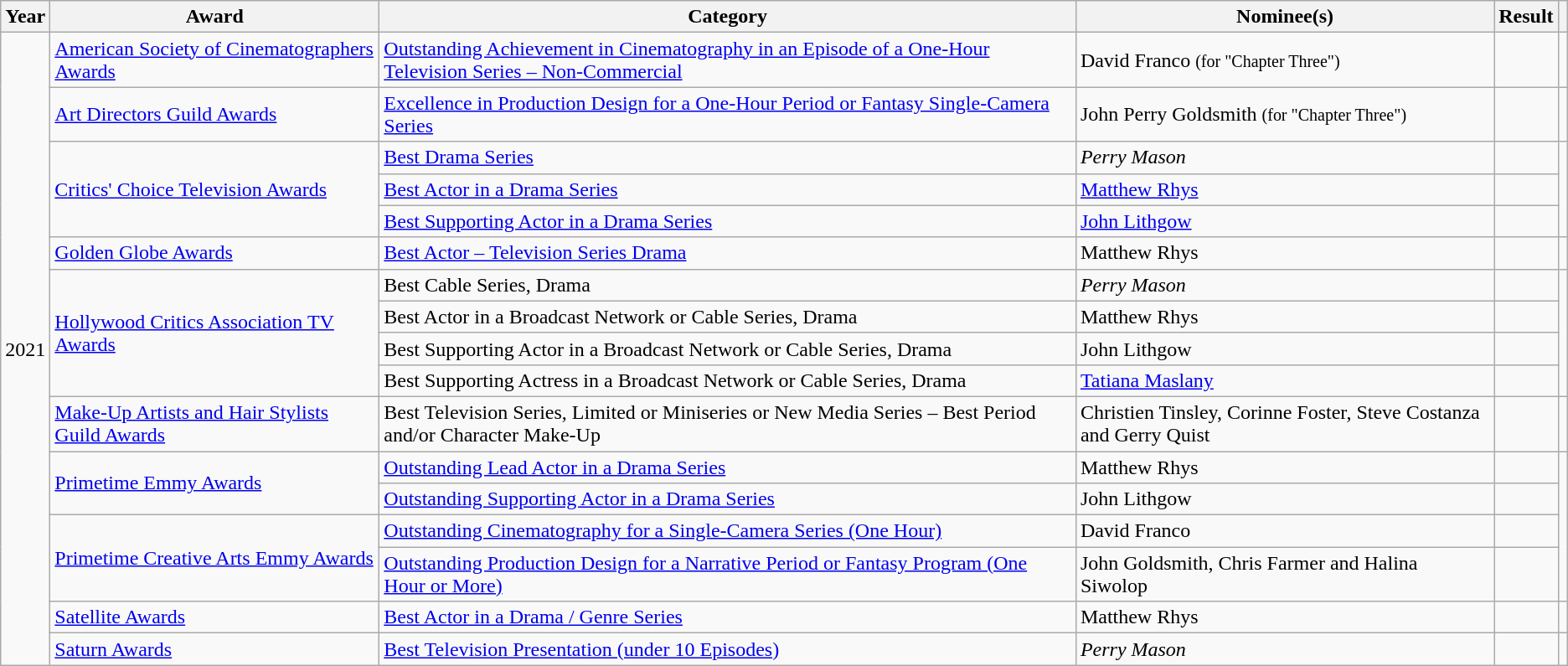<table class="wikitable sortable">
<tr>
<th scope="col">Year</th>
<th scope="col">Award</th>
<th scope="col">Category</th>
<th scope="col">Nominee(s)</th>
<th scope="col">Result</th>
<th scope="col" class="unsortable"></th>
</tr>
<tr>
<td rowspan="17" style="text-align:center;">2021</td>
<td><a href='#'>American Society of Cinematographers Awards</a></td>
<td><a href='#'>Outstanding Achievement in Cinematography in an Episode of a One-Hour Television Series – Non-Commercial</a></td>
<td>David Franco <small>(for "Chapter Three")</small></td>
<td></td>
<td align="center"></td>
</tr>
<tr>
<td><a href='#'>Art Directors Guild Awards</a></td>
<td><a href='#'>Excellence in Production Design for a One-Hour Period or Fantasy Single-Camera Series</a></td>
<td>John Perry Goldsmith <small>(for "Chapter Three")</small></td>
<td></td>
<td align="center"></td>
</tr>
<tr>
<td rowspan="3"><a href='#'>Critics' Choice Television Awards</a></td>
<td><a href='#'>Best Drama Series</a></td>
<td><em>Perry Mason</em></td>
<td></td>
<td align="center" rowspan="3"></td>
</tr>
<tr>
<td><a href='#'>Best Actor in a Drama Series</a></td>
<td><a href='#'>Matthew Rhys</a></td>
<td></td>
</tr>
<tr>
<td><a href='#'>Best Supporting Actor in a Drama Series</a></td>
<td><a href='#'>John Lithgow</a></td>
<td></td>
</tr>
<tr>
<td><a href='#'>Golden Globe Awards</a></td>
<td><a href='#'>Best Actor – Television Series Drama</a></td>
<td>Matthew Rhys</td>
<td></td>
<td align="center"></td>
</tr>
<tr>
<td rowspan="4"><a href='#'>Hollywood Critics Association TV Awards</a></td>
<td>Best Cable Series, Drama</td>
<td><em>Perry Mason</em></td>
<td></td>
<td align="center" rowspan="4"></td>
</tr>
<tr>
<td>Best Actor in a Broadcast Network or Cable Series, Drama</td>
<td>Matthew Rhys</td>
<td></td>
</tr>
<tr>
<td>Best Supporting Actor in a Broadcast Network or Cable Series, Drama</td>
<td>John Lithgow</td>
<td></td>
</tr>
<tr>
<td>Best Supporting Actress in a Broadcast Network or Cable Series, Drama</td>
<td><a href='#'>Tatiana Maslany</a></td>
<td></td>
</tr>
<tr>
<td><a href='#'>Make-Up Artists and Hair Stylists Guild Awards</a></td>
<td>Best Television Series, Limited or Miniseries or New Media Series – Best Period and/or Character Make-Up</td>
<td>Christien Tinsley, Corinne Foster, Steve Costanza and Gerry Quist</td>
<td></td>
<td align="center"></td>
</tr>
<tr>
<td rowspan="2"><a href='#'>Primetime Emmy Awards</a></td>
<td><a href='#'>Outstanding Lead Actor in a Drama Series</a></td>
<td>Matthew Rhys </td>
<td></td>
<td rowspan="4" style="text-align:center;"></td>
</tr>
<tr>
<td><a href='#'>Outstanding Supporting Actor in a Drama Series</a></td>
<td>John Lithgow </td>
<td></td>
</tr>
<tr>
<td rowspan="2"><a href='#'>Primetime Creative Arts Emmy Awards</a></td>
<td><a href='#'>Outstanding Cinematography for a Single-Camera Series (One Hour)</a></td>
<td>David Franco </td>
<td></td>
</tr>
<tr>
<td><a href='#'>Outstanding Production Design for a Narrative Period or Fantasy Program (One Hour or More)</a></td>
<td>John Goldsmith, Chris Farmer and Halina Siwolop </td>
<td></td>
</tr>
<tr>
<td><a href='#'>Satellite Awards</a></td>
<td><a href='#'>Best Actor in a Drama / Genre Series</a></td>
<td>Matthew Rhys</td>
<td></td>
<td align="center"></td>
</tr>
<tr>
<td><a href='#'>Saturn Awards</a></td>
<td><a href='#'>Best Television Presentation (under 10 Episodes)</a></td>
<td><em>Perry Mason</em></td>
<td></td>
<td align="center"></td>
</tr>
</table>
